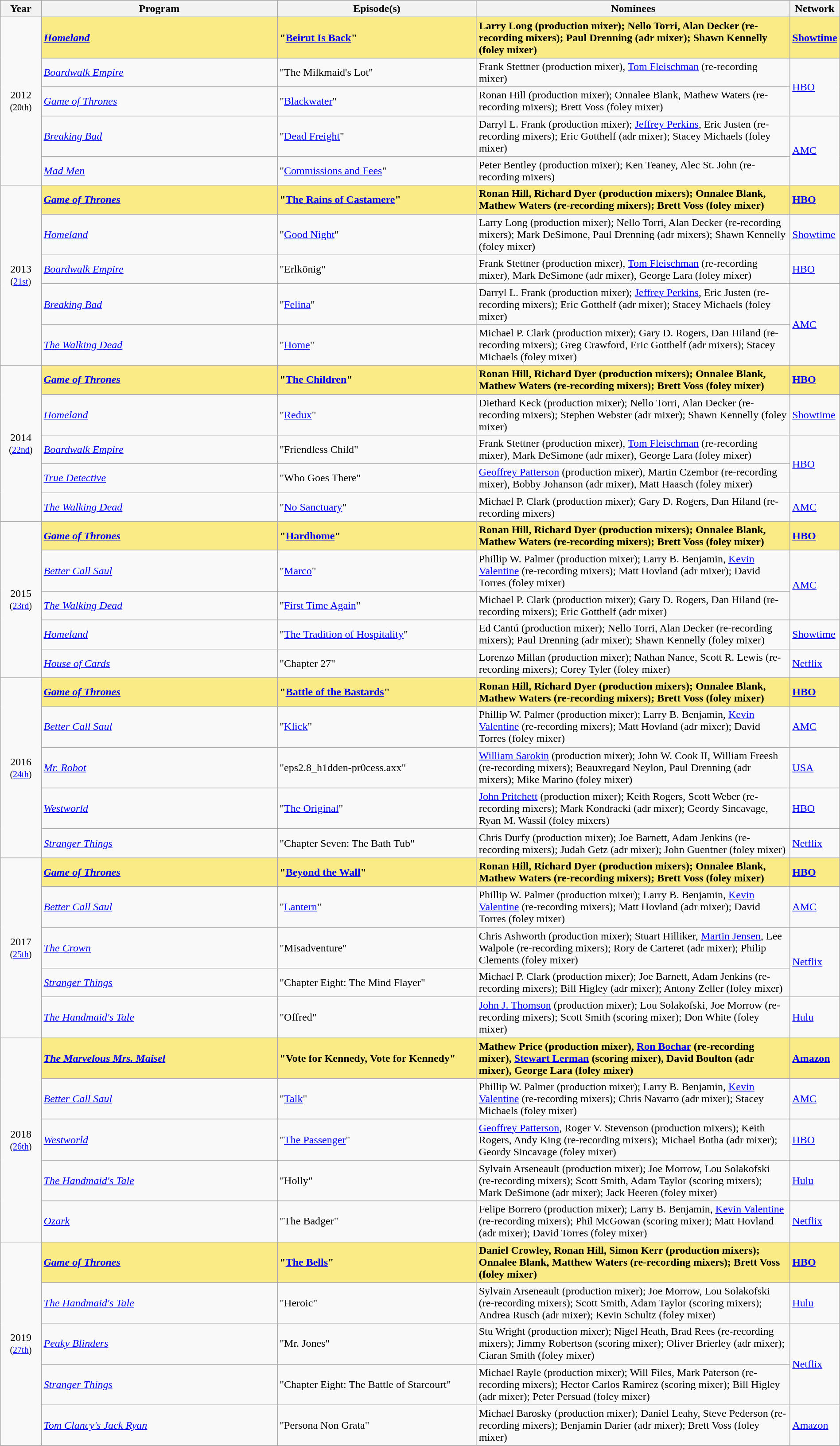<table class="wikitable" style="width:100%">
<tr bgcolor="#bebebe">
<th width="5%">Year</th>
<th width="30%">Program</th>
<th width="25%">Episode(s)</th>
<th width="40%">Nominees</th>
<th width="5%">Network</th>
</tr>
<tr>
<td rowspan="5" style="text-align:center;">2012 <br><small>(20th)</small><br></td>
<td style="background:#FAEB86;"><strong><em><a href='#'>Homeland</a></em></strong></td>
<td style="background:#FAEB86;"><strong>"<a href='#'>Beirut Is Back</a>" </strong></td>
<td style="background:#FAEB86;"><strong>Larry Long (production mixer); Nello Torri, Alan Decker (re-recording mixers); Paul Drenning (adr mixer); Shawn Kennelly (foley mixer)</strong></td>
<td style="background:#FAEB86;"><strong><a href='#'>Showtime</a></strong></td>
</tr>
<tr>
<td><em><a href='#'>Boardwalk Empire</a></em></td>
<td>"The Milkmaid's Lot"</td>
<td>Frank Stettner (production mixer), <a href='#'>Tom Fleischman</a> (re-recording mixer)</td>
<td rowspan="2"><a href='#'>HBO</a></td>
</tr>
<tr>
<td><em><a href='#'>Game of Thrones</a></em></td>
<td>"<a href='#'>Blackwater</a>"</td>
<td>Ronan Hill (production mixer); Onnalee Blank, Mathew Waters (re-recording mixers); Brett Voss (foley mixer)</td>
</tr>
<tr>
<td><em><a href='#'>Breaking Bad</a></em></td>
<td>"<a href='#'>Dead Freight</a>"</td>
<td>Darryl L. Frank (production mixer); <a href='#'>Jeffrey Perkins</a>, Eric Justen (re-recording mixers); Eric Gotthelf (adr mixer); Stacey Michaels (foley mixer)</td>
<td rowspan="2"><a href='#'>AMC</a></td>
</tr>
<tr>
<td><em><a href='#'>Mad Men</a></em></td>
<td>"<a href='#'>Commissions and Fees</a>"</td>
<td>Peter Bentley (production mixer); Ken Teaney, Alec St. John (re-recording mixers)</td>
</tr>
<tr>
<td rowspan="5" style="text-align:center;">2013 <br><small>(<a href='#'>21st</a>)</small><br></td>
<td style="background:#FAEB86;"><strong><em><a href='#'>Game of Thrones</a></em></strong></td>
<td style="background:#FAEB86;"><strong>"<a href='#'>The Rains of Castamere</a>"</strong></td>
<td style="background:#FAEB86;"><strong>Ronan Hill, Richard Dyer (production mixers); Onnalee Blank, Mathew Waters (re-recording mixers); Brett Voss (foley mixer)</strong></td>
<td style="background:#FAEB86;"><strong><a href='#'>HBO</a></strong></td>
</tr>
<tr>
<td><em><a href='#'>Homeland</a></em></td>
<td>"<a href='#'>Good Night</a>"</td>
<td>Larry Long (production mixer); Nello Torri, Alan Decker (re-recording mixers); Mark DeSimone, Paul Drenning (adr mixers); Shawn Kennelly (foley mixer)</td>
<td><a href='#'>Showtime</a></td>
</tr>
<tr>
<td><em><a href='#'>Boardwalk Empire</a></em></td>
<td>"Erlkönig"</td>
<td>Frank Stettner (production mixer), <a href='#'>Tom Fleischman</a> (re-recording mixer), Mark DeSimone (adr mixer), George Lara (foley mixer)</td>
<td><a href='#'>HBO</a></td>
</tr>
<tr>
<td><em><a href='#'>Breaking Bad</a></em></td>
<td>"<a href='#'>Felina</a>"</td>
<td>Darryl L. Frank (production mixer); <a href='#'>Jeffrey Perkins</a>, Eric Justen (re-recording mixers); Eric Gotthelf (adr mixer); Stacey Michaels (foley mixer)</td>
<td rowspan="2"><a href='#'>AMC</a></td>
</tr>
<tr>
<td><em><a href='#'>The Walking Dead</a></em></td>
<td>"<a href='#'>Home</a>"</td>
<td>Michael P. Clark (production mixer); Gary D. Rogers, Dan Hiland (re-recording mixers); Greg Crawford, Eric Gotthelf (adr mixers); Stacey Michaels (foley mixer)</td>
</tr>
<tr>
<td rowspan="5" style="text-align:center;">2014 <br><small>(<a href='#'>22nd</a>)</small><br></td>
<td style="background:#FAEB86;"><strong><em><a href='#'>Game of Thrones</a></em></strong></td>
<td style="background:#FAEB86;"><strong>"<a href='#'>The Children</a>"</strong></td>
<td style="background:#FAEB86;"><strong>Ronan Hill, Richard Dyer (production mixers); Onnalee Blank, Mathew Waters (re-recording mixers); Brett Voss (foley mixer)</strong></td>
<td style="background:#FAEB86;"><strong><a href='#'>HBO</a></strong></td>
</tr>
<tr>
<td><em><a href='#'>Homeland</a></em></td>
<td>"<a href='#'>Redux</a>"</td>
<td>Diethard Keck (production mixer); Nello Torri, Alan Decker (re-recording mixers); Stephen Webster (adr mixer); Shawn Kennelly (foley mixer)</td>
<td><a href='#'>Showtime</a></td>
</tr>
<tr>
<td><em><a href='#'>Boardwalk Empire</a></em></td>
<td>"Friendless Child"</td>
<td>Frank Stettner (production mixer), <a href='#'>Tom Fleischman</a> (re-recording mixer), Mark DeSimone (adr mixer), George Lara (foley mixer)</td>
<td rowspan="2"><a href='#'>HBO</a></td>
</tr>
<tr>
<td><em><a href='#'>True Detective</a></em></td>
<td>"Who Goes There"</td>
<td><a href='#'>Geoffrey Patterson</a> (production mixer), Martin Czembor (re-recording mixer), Bobby Johanson (adr mixer), Matt Haasch (foley mixer)</td>
</tr>
<tr>
<td><em><a href='#'>The Walking Dead</a></em></td>
<td>"<a href='#'>No Sanctuary</a>"</td>
<td>Michael P. Clark (production mixer); Gary D. Rogers, Dan Hiland (re-recording mixers)</td>
<td><a href='#'>AMC</a></td>
</tr>
<tr>
<td rowspan="5" style="text-align:center;">2015 <br><small>(<a href='#'>23rd</a>)</small><br></td>
<td style="background:#FAEB86;"><strong><em><a href='#'>Game of Thrones</a></em></strong></td>
<td style="background:#FAEB86;"><strong>"<a href='#'>Hardhome</a>" </strong></td>
<td style="background:#FAEB86;"><strong>Ronan Hill, Richard Dyer (production mixers); Onnalee Blank, Mathew Waters (re-recording mixers); Brett Voss (foley mixer)</strong></td>
<td style="background:#FAEB86;"><strong><a href='#'>HBO</a></strong></td>
</tr>
<tr>
<td><em><a href='#'>Better Call Saul</a></em></td>
<td>"<a href='#'>Marco</a>"</td>
<td>Phillip W. Palmer (production mixer); Larry B. Benjamin, <a href='#'>Kevin Valentine</a> (re-recording mixers); Matt Hovland (adr mixer); David Torres (foley mixer)</td>
<td rowspan="2"><a href='#'>AMC</a></td>
</tr>
<tr>
<td><em><a href='#'>The Walking Dead</a></em></td>
<td>"<a href='#'>First Time Again</a>"</td>
<td>Michael P. Clark (production mixer); Gary D. Rogers, Dan Hiland (re-recording mixers); Eric Gotthelf (adr mixer)</td>
</tr>
<tr>
<td><em><a href='#'>Homeland</a></em></td>
<td>"<a href='#'>The Tradition of Hospitality</a>"</td>
<td>Ed Cantú (production mixer); Nello Torri, Alan Decker (re-recording mixers); Paul Drenning (adr mixer); Shawn Kennelly (foley mixer)</td>
<td><a href='#'>Showtime</a></td>
</tr>
<tr>
<td><em><a href='#'>House of Cards</a></em></td>
<td>"Chapter 27"</td>
<td>Lorenzo Millan (production mixer); Nathan Nance, Scott R. Lewis (re-recording mixers); Corey Tyler (foley mixer)</td>
<td><a href='#'>Netflix</a></td>
</tr>
<tr>
<td rowspan="5" style="text-align:center;">2016 <br><small>(<a href='#'>24th</a>)</small><br></td>
<td style="background:#FAEB86;"><strong><em><a href='#'>Game of Thrones</a></em></strong></td>
<td style="background:#FAEB86;"><strong>"<a href='#'>Battle of the Bastards</a>" </strong></td>
<td style="background:#FAEB86;"><strong>Ronan Hill, Richard Dyer (production mixers); Onnalee Blank, Mathew Waters (re-recording mixers); Brett Voss (foley mixer)</strong></td>
<td style="background:#FAEB86;"><strong><a href='#'>HBO</a></strong></td>
</tr>
<tr>
<td><em><a href='#'>Better Call Saul</a></em></td>
<td>"<a href='#'>Klick</a>"</td>
<td>Phillip W. Palmer (production mixer); Larry B. Benjamin, <a href='#'>Kevin Valentine</a> (re-recording mixers); Matt Hovland (adr mixer); David Torres (foley mixer)</td>
<td><a href='#'>AMC</a></td>
</tr>
<tr>
<td><em><a href='#'>Mr. Robot</a></em></td>
<td>"eps2.8_h1dden-pr0cess.axx"</td>
<td><a href='#'>William Sarokin</a> (production mixer); John W. Cook II, William Freesh (re-recording mixers); Beauxregard Neylon, Paul Drenning (adr mixers); Mike Marino (foley mixer)</td>
<td><a href='#'>USA</a></td>
</tr>
<tr>
<td><em><a href='#'>Westworld</a></em></td>
<td>"<a href='#'>The Original</a>"</td>
<td><a href='#'>John Pritchett</a> (production mixer); Keith Rogers, Scott Weber (re-recording mixers); Mark Kondracki (adr mixer); Geordy Sincavage, Ryan M. Wassil (foley mixers)</td>
<td><a href='#'>HBO</a></td>
</tr>
<tr>
<td><em><a href='#'>Stranger Things</a></em></td>
<td>"Chapter Seven: The Bath Tub"</td>
<td>Chris Durfy (production mixer); Joe Barnett, Adam Jenkins (re-recording mixers); Judah Getz (adr mixer); John Guentner (foley mixer)</td>
<td><a href='#'>Netflix</a></td>
</tr>
<tr>
<td rowspan="5" style="text-align:center;">2017 <br><small>(<a href='#'>25th</a>)</small><br></td>
<td style="background:#FAEB86;"><strong><em><a href='#'>Game of Thrones</a></em></strong></td>
<td style="background:#FAEB86;"><strong>"<a href='#'>Beyond the Wall</a>" </strong></td>
<td style="background:#FAEB86;"><strong>Ronan Hill, Richard Dyer (production mixers); Onnalee Blank, Mathew Waters (re-recording mixers); Brett Voss (foley mixer)</strong></td>
<td style="background:#FAEB86;"><strong><a href='#'>HBO</a></strong></td>
</tr>
<tr>
<td><em><a href='#'>Better Call Saul</a></em></td>
<td>"<a href='#'>Lantern</a>"</td>
<td>Phillip W. Palmer (production mixer); Larry B. Benjamin, <a href='#'>Kevin Valentine</a> (re-recording mixers); Matt Hovland (adr mixer); David Torres (foley mixer)</td>
<td><a href='#'>AMC</a></td>
</tr>
<tr>
<td><em><a href='#'>The Crown</a></em></td>
<td>"Misadventure"</td>
<td>Chris Ashworth (production mixer); Stuart Hilliker, <a href='#'>Martin Jensen</a>, Lee Walpole (re-recording mixers); Rory de Carteret (adr mixer); Philip Clements (foley mixer)</td>
<td rowspan="2"><a href='#'>Netflix</a></td>
</tr>
<tr>
<td><em><a href='#'>Stranger Things</a></em></td>
<td>"Chapter Eight: The Mind Flayer"</td>
<td>Michael P. Clark (production mixer); Joe Barnett, Adam Jenkins (re-recording mixers); Bill Higley (adr mixer); Antony Zeller (foley mixer)</td>
</tr>
<tr>
<td><em><a href='#'>The Handmaid's Tale</a></em></td>
<td>"Offred"</td>
<td><a href='#'>John J. Thomson</a> (production mixer); Lou Solakofski, Joe Morrow (re-recording mixers); Scott Smith (scoring mixer); Don White (foley mixer)</td>
<td><a href='#'>Hulu</a></td>
</tr>
<tr>
<td rowspan="5" style="text-align:center;">2018 <br><small>(<a href='#'>26th</a>)</small><br></td>
<td style="background:#FAEB86;"><strong><em><a href='#'>The Marvelous Mrs. Maisel</a></em></strong></td>
<td style="background:#FAEB86;"><strong>"Vote for Kennedy, Vote for Kennedy" </strong></td>
<td style="background:#FAEB86;"><strong>Mathew Price (production mixer), <a href='#'>Ron Bochar</a> (re-recording mixer), <a href='#'>Stewart Lerman</a> (scoring mixer), David Boulton (adr mixer), George Lara (foley mixer)</strong></td>
<td style="background:#FAEB86;"><strong><a href='#'>Amazon</a></strong></td>
</tr>
<tr>
<td><em><a href='#'>Better Call Saul</a></em></td>
<td>"<a href='#'>Talk</a>"</td>
<td>Phillip W. Palmer (production mixer); Larry B. Benjamin, <a href='#'>Kevin Valentine</a> (re-recording mixers); Chris Navarro (adr mixer); Stacey Michaels (foley mixer)</td>
<td><a href='#'>AMC</a></td>
</tr>
<tr>
<td><em><a href='#'>Westworld</a></em></td>
<td>"<a href='#'>The Passenger</a>"</td>
<td><a href='#'>Geoffrey Patterson</a>, Roger V. Stevenson (production mixers); Keith Rogers, Andy King (re-recording mixers); Michael Botha (adr mixer); Geordy Sincavage (foley mixer)</td>
<td><a href='#'>HBO</a></td>
</tr>
<tr>
<td><em><a href='#'>The Handmaid's Tale</a></em></td>
<td>"Holly"</td>
<td>Sylvain Arseneault (production mixer); Joe Morrow, Lou Solakofski (re-recording mixers); Scott Smith, Adam Taylor (scoring mixers); Mark DeSimone (adr mixer); Jack Heeren (foley mixer)</td>
<td><a href='#'>Hulu</a></td>
</tr>
<tr>
<td><em><a href='#'>Ozark</a></em></td>
<td>"The Badger"</td>
<td>Felipe Borrero (production mixer); Larry B. Benjamin, <a href='#'>Kevin Valentine</a> (re-recording mixers); Phil McGowan (scoring mixer); Matt Hovland (adr mixer); David Torres (foley mixer)</td>
<td><a href='#'>Netflix</a></td>
</tr>
<tr>
<td rowspan="5" style="text-align:center;">2019 <br><small>(<a href='#'>27th</a>)</small><br></td>
<td style="background:#FAEB86;"><strong><em><a href='#'>Game of Thrones</a></em></strong></td>
<td style="background:#FAEB86;"><strong>"<a href='#'>The Bells</a>"</strong></td>
<td style="background:#FAEB86;"><strong>Daniel Crowley, Ronan Hill, Simon Kerr (production mixers); Onnalee Blank, Matthew Waters (re-recording mixers); Brett Voss (foley mixer)</strong></td>
<td style="background:#FAEB86;"><strong><a href='#'>HBO</a></strong></td>
</tr>
<tr>
<td><em><a href='#'>The Handmaid's Tale</a></em></td>
<td>"Heroic"</td>
<td>Sylvain Arseneault (production mixer); Joe Morrow, Lou Solakofski (re-recording mixers); Scott Smith, Adam Taylor (scoring mixers); Andrea Rusch (adr mixer); Kevin Schultz (foley mixer)</td>
<td><a href='#'>Hulu</a></td>
</tr>
<tr>
<td><em><a href='#'>Peaky Blinders</a></em></td>
<td>"Mr. Jones"</td>
<td>Stu Wright (production mixer); Nigel Heath, Brad Rees (re-recording mixers); Jimmy Robertson (scoring mixer); Oliver Brierley (adr mixer); Ciaran Smith (foley mixer)</td>
<td rowspan="2"><a href='#'>Netflix</a></td>
</tr>
<tr>
<td><em><a href='#'>Stranger Things</a></em></td>
<td>"Chapter Eight: The Battle of Starcourt"</td>
<td>Michael Rayle (production mixer); Will Files, Mark Paterson (re-recording mixers); Hector Carlos Ramirez (scoring mixer); Bill Higley (adr mixer); Peter Persuad (foley mixer)</td>
</tr>
<tr>
<td><em><a href='#'>Tom Clancy's Jack Ryan</a></em></td>
<td>"Persona Non Grata"</td>
<td>Michael Barosky (production mixer); Daniel Leahy, Steve Pederson (re-recording mixers); Benjamin Darier (adr mixer); Brett Voss (foley mixer)</td>
<td><a href='#'>Amazon</a></td>
</tr>
</table>
